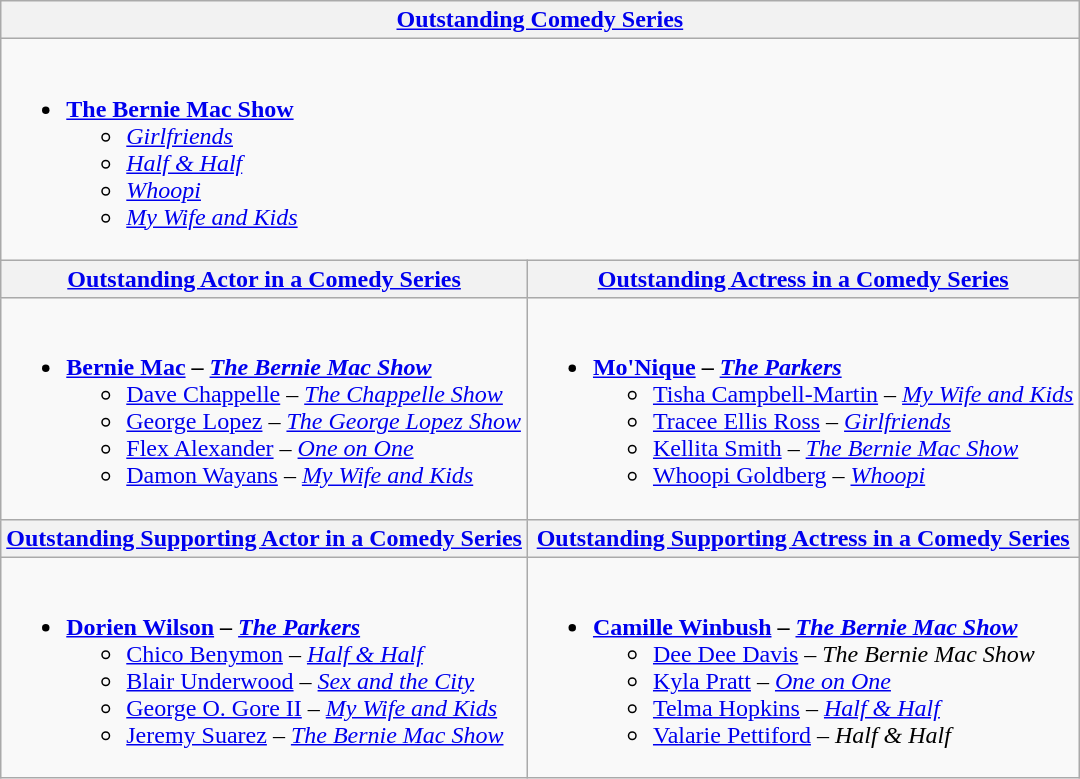<table class="wikitable" style="width=72%">
<tr>
<th colspan="2" style="width=50%"><a href='#'>Outstanding Comedy Series</a></th>
</tr>
<tr>
<td colspan="2" valign="top"><br><ul><li><strong><a href='#'>The Bernie Mac Show</a> </strong><ul><li><em><a href='#'>Girlfriends</a> </em></li><li><em><a href='#'>Half & Half</a> </em></li><li><em><a href='#'>Whoopi</a></em></li><li><em><a href='#'>My Wife and Kids</a></em></li></ul></li></ul></td>
</tr>
<tr>
<th><a href='#'>Outstanding Actor in a Comedy Series</a></th>
<th><a href='#'>Outstanding Actress in a Comedy Series</a></th>
</tr>
<tr>
<td valign="top"><br><ul><li><strong><a href='#'>Bernie Mac</a> – <em><a href='#'>The Bernie Mac Show</a></em> </strong><ul><li><a href='#'>Dave Chappelle</a> <em>– <a href='#'>The Chappelle Show</a></em></li><li><a href='#'>George Lopez</a> <em>– <a href='#'>The George Lopez Show</a></em></li><li><a href='#'>Flex Alexander</a> <em>– <a href='#'>One on One</a></em></li><li><a href='#'>Damon Wayans</a> <em>– <a href='#'>My Wife and Kids</a> </em></li></ul></li></ul></td>
<td valign="top"><br><ul><li><strong><a href='#'>Mo'Nique</a> – <em><a href='#'>The Parkers</a></em> </strong><ul><li><a href='#'>Tisha Campbell-Martin</a> <em>– <a href='#'>My Wife and Kids</a></em></li><li><a href='#'>Tracee Ellis Ross</a> <em>– <a href='#'>Girlfriends</a> </em></li><li><a href='#'>Kellita Smith</a> <em>– <a href='#'>The Bernie Mac Show</a></em></li><li><a href='#'>Whoopi Goldberg</a> <em>– <a href='#'>Whoopi</a> </em></li></ul></li></ul></td>
</tr>
<tr>
<th><a href='#'>Outstanding Supporting Actor in a Comedy Series</a></th>
<th><a href='#'>Outstanding Supporting Actress in a Comedy Series</a></th>
</tr>
<tr>
<td valign="top"><br><ul><li><strong><a href='#'>Dorien Wilson</a> – <em><a href='#'>The Parkers</a></em> </strong><ul><li><a href='#'>Chico Benymon</a> <em>– <a href='#'>Half & Half</a> </em></li><li><a href='#'>Blair Underwood</a> <em>– <a href='#'>Sex and the City</a></em></li><li><a href='#'>George O. Gore II</a> <em>– <a href='#'>My Wife and Kids</a> </em></li><li><a href='#'>Jeremy Suarez</a> <em>– <a href='#'>The Bernie Mac Show</a> </em></li></ul></li></ul></td>
<td valign="top"><br><ul><li><strong><a href='#'>Camille Winbush</a> – <em><a href='#'>The Bernie Mac Show</a></em> </strong><ul><li><a href='#'>Dee Dee Davis</a> <em>– The Bernie Mac Show </em></li><li><a href='#'>Kyla Pratt</a> <em>– <a href='#'>One on One</a></em></li><li><a href='#'>Telma Hopkins</a> <em>– <a href='#'>Half & Half</a> </em></li><li><a href='#'>Valarie Pettiford</a> <em>– Half & Half</em></li></ul></li></ul></td>
</tr>
</table>
